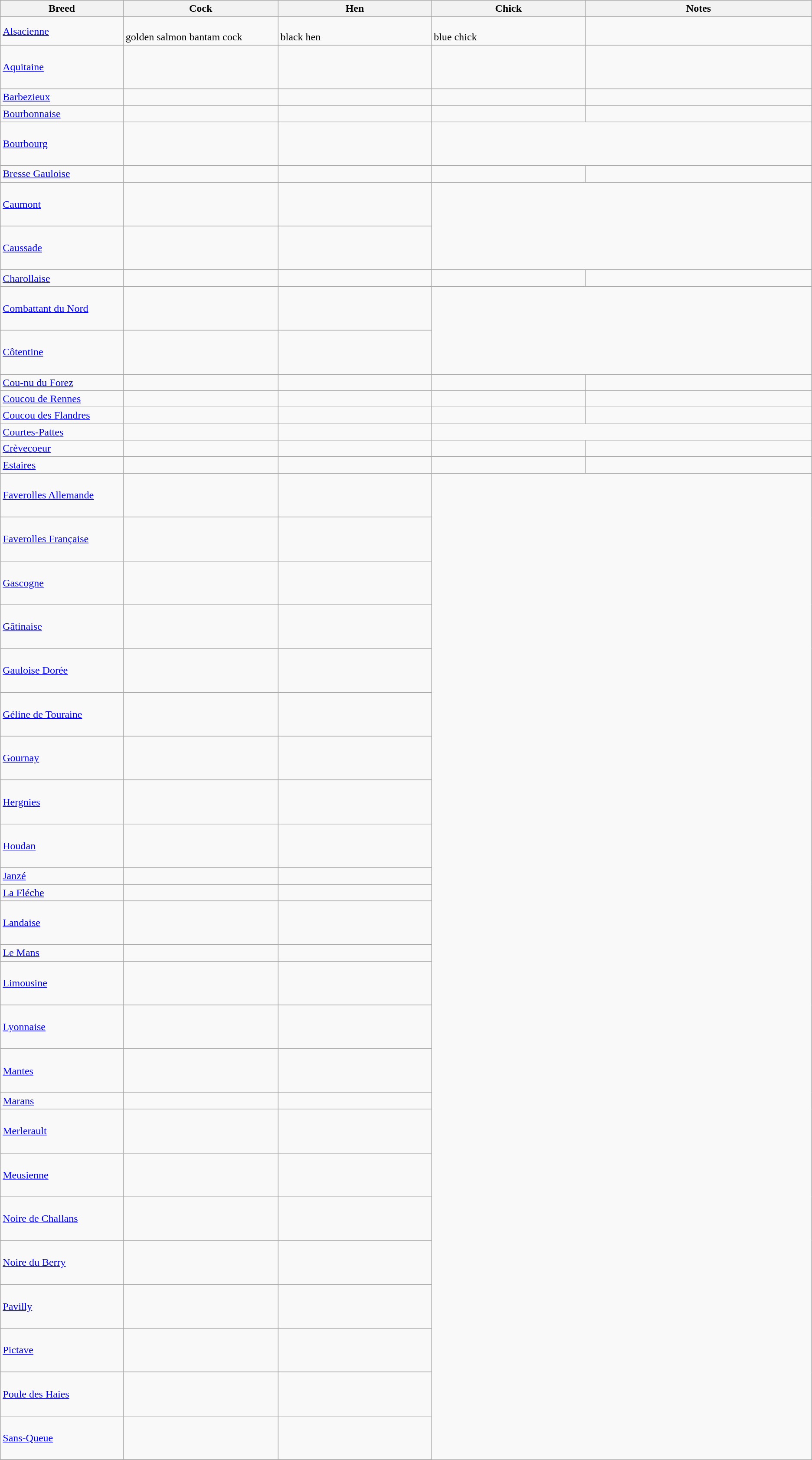<table class="wikitable">
<tr>
<th style="width: 150pt;">Breed</th>
<th style="width: 200pt;">Cock</th>
<th style="width: 200pt;">Hen</th>
<th style="width: 200pt;">Chick</th>
<th style="width: 300pt;">Notes</th>
</tr>
<tr>
<td><a href='#'>Alsacienne</a></td>
<td><br>golden salmon bantam cock</td>
<td><br>black hen</td>
<td><br>blue chick</td>
<td></td>
</tr>
<tr>
<td><a href='#'>Aquitaine</a></td>
<td></td>
<td style="height: 60px;"></td>
<td></td>
<td></td>
</tr>
<tr>
<td><a href='#'>Barbezieux</a></td>
<td></td>
<td></td>
<td></td>
<td></td>
</tr>
<tr>
<td><a href='#'>Bourbonnaise</a></td>
<td></td>
<td></td>
<td></td>
<td></td>
</tr>
<tr>
<td><a href='#'>Bourbourg</a></td>
<td></td>
<td style="height: 60px;"></td>
</tr>
<tr>
<td><a href='#'>Bresse Gauloise</a></td>
<td></td>
<td></td>
<td></td>
<td></td>
</tr>
<tr>
<td><a href='#'>Caumont</a></td>
<td></td>
<td style="height: 60px;"></td>
</tr>
<tr>
<td><a href='#'>Caussade</a></td>
<td></td>
<td style="height: 60px;"></td>
</tr>
<tr>
<td><a href='#'>Charollaise</a></td>
<td></td>
<td></td>
<td></td>
<td></td>
</tr>
<tr>
<td><a href='#'>Combattant du Nord</a></td>
<td></td>
<td style="height: 60px;"></td>
</tr>
<tr>
<td><a href='#'>Côtentine</a></td>
<td></td>
<td style="height: 60px;"></td>
</tr>
<tr>
<td><a href='#'>Cou-nu du Forez</a></td>
<td></td>
<td></td>
<td></td>
<td></td>
</tr>
<tr>
<td><a href='#'>Coucou de Rennes</a></td>
<td></td>
<td></td>
<td></td>
<td></td>
</tr>
<tr>
<td><a href='#'>Coucou des Flandres</a></td>
<td></td>
<td></td>
<td></td>
<td></td>
</tr>
<tr>
<td><a href='#'>Courtes-Pattes</a></td>
<td></td>
<td></td>
</tr>
<tr>
<td><a href='#'>Crèvecoeur</a></td>
<td></td>
<td></td>
<td></td>
<td></td>
</tr>
<tr>
<td><a href='#'>Estaires</a></td>
<td></td>
<td></td>
<td></td>
<td></td>
</tr>
<tr>
<td><a href='#'>Faverolles Allemande</a></td>
<td></td>
<td style="height: 60px;"></td>
</tr>
<tr>
<td><a href='#'>Faverolles Française</a></td>
<td></td>
<td style="height: 60px;"></td>
</tr>
<tr>
<td><a href='#'>Gascogne</a></td>
<td></td>
<td style="height: 60px;"></td>
</tr>
<tr>
<td><a href='#'>Gâtinaise</a></td>
<td></td>
<td style="height: 60px;"></td>
</tr>
<tr>
<td><a href='#'>Gauloise Dorée</a></td>
<td></td>
<td style="height: 60px;"></td>
</tr>
<tr>
<td><a href='#'>Géline de Touraine</a></td>
<td></td>
<td style="height: 60px;"></td>
</tr>
<tr>
<td><a href='#'>Gournay</a></td>
<td></td>
<td style="height: 60px;"></td>
</tr>
<tr>
<td><a href='#'>Hergnies</a></td>
<td></td>
<td style="height: 60px;"></td>
</tr>
<tr>
<td><a href='#'>Houdan</a></td>
<td></td>
<td style="height: 60px;"></td>
</tr>
<tr>
<td><a href='#'>Janzé</a></td>
<td></td>
<td></td>
</tr>
<tr>
<td><a href='#'>La Fléche</a></td>
<td></td>
<td></td>
</tr>
<tr>
<td><a href='#'>Landaise</a></td>
<td></td>
<td style="height: 60px;"></td>
</tr>
<tr>
<td><a href='#'>Le Mans</a></td>
<td></td>
<td></td>
</tr>
<tr>
<td><a href='#'>Limousine</a></td>
<td></td>
<td style="height: 60px;"></td>
</tr>
<tr>
<td><a href='#'>Lyonnaise</a></td>
<td></td>
<td style="height: 60px;"></td>
</tr>
<tr>
<td><a href='#'>Mantes</a></td>
<td></td>
<td style="height: 60px;"></td>
</tr>
<tr>
<td><a href='#'>Marans</a></td>
<td></td>
<td></td>
</tr>
<tr>
<td><a href='#'>Merlerault</a></td>
<td></td>
<td style="height: 60px;"></td>
</tr>
<tr>
<td><a href='#'>Meusienne</a></td>
<td></td>
<td style="height: 60px;"></td>
</tr>
<tr>
<td><a href='#'>Noire de Challans</a></td>
<td></td>
<td style="height: 60px;"></td>
</tr>
<tr>
<td><a href='#'>Noire du Berry</a></td>
<td></td>
<td style="height: 60px;"></td>
</tr>
<tr>
<td><a href='#'>Pavilly</a></td>
<td></td>
<td style="height: 60px;"></td>
</tr>
<tr>
<td><a href='#'>Pictave</a></td>
<td></td>
<td style="height: 60px;"></td>
</tr>
<tr>
<td><a href='#'>Poule des Haies</a></td>
<td></td>
<td style="height: 60px;"></td>
</tr>
<tr>
<td><a href='#'>Sans-Queue</a></td>
<td></td>
<td style="height: 60px;"></td>
</tr>
<tr>
</tr>
</table>
